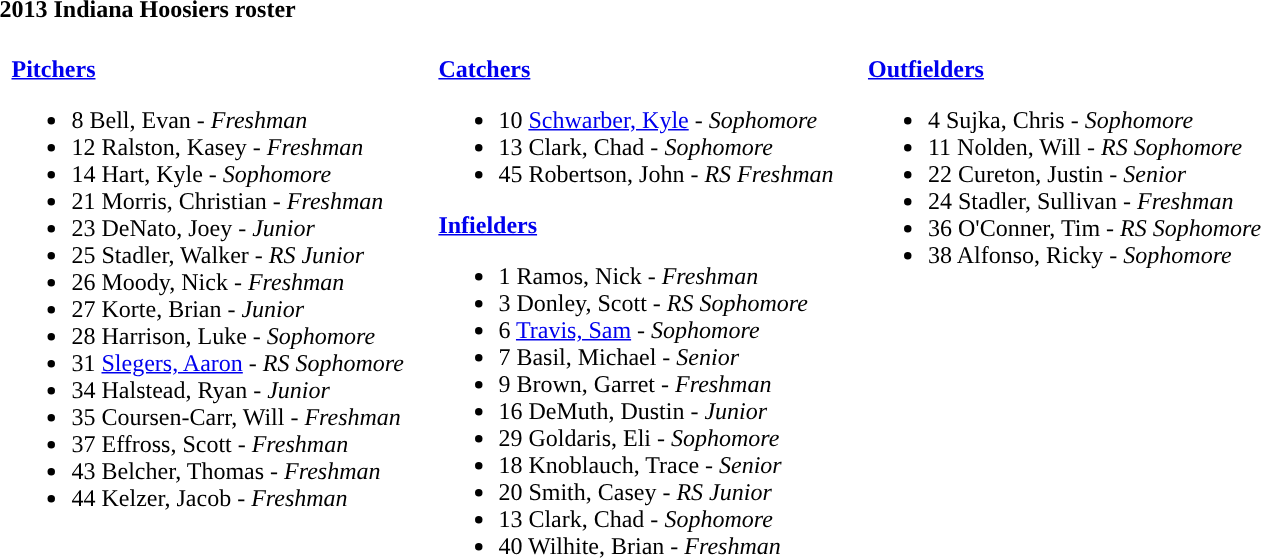<table class="toccolours" style="text-align: left;">
<tr>
<th colspan="9">2013 Indiana Hoosiers roster</th>
</tr>
<tr>
<td width="03"> </td>
<td valign="top"><br><strong><a href='#'>Pitchers</a></strong><ul><li>8 Bell, Evan - <em>Freshman</em></li><li>12 Ralston, Kasey - <em>Freshman</em></li><li>14 Hart, Kyle - <em>Sophomore</em></li><li>21 Morris, Christian - <em>Freshman</em></li><li>23 DeNato, Joey - <em>Junior</em></li><li>25 Stadler, Walker - <em>RS Junior</em></li><li>26 Moody, Nick - <em>Freshman</em></li><li>27 Korte, Brian - <em>Junior</em></li><li>28 Harrison, Luke - <em>Sophomore</em></li><li>31 <a href='#'>Slegers, Aaron</a> - <em>RS Sophomore</em></li><li>34 Halstead, Ryan - <em>Junior</em></li><li>35 Coursen-Carr, Will - <em>Freshman</em></li><li>37 Effross, Scott - <em>Freshman</em></li><li>43 Belcher, Thomas - <em>Freshman</em></li><li>44 Kelzer, Jacob - <em>Freshman</em></li></ul></td>
<td width="15"> </td>
<td valign="top"><br><strong><a href='#'>Catchers</a></strong><ul><li>10 <a href='#'>Schwarber, Kyle</a> - <em>Sophomore</em></li><li>13 Clark, Chad - <em>Sophomore</em></li><li>45 Robertson, John - <em>RS Freshman</em></li></ul><strong><a href='#'>Infielders</a></strong><ul><li>1 Ramos, Nick - <em>Freshman</em></li><li>3 Donley, Scott - <em>RS Sophomore</em></li><li>6 <a href='#'>Travis, Sam</a> - <em>Sophomore</em></li><li>7 Basil, Michael - <em>Senior</em></li><li>9 Brown, Garret - <em>Freshman</em></li><li>16 DeMuth, Dustin - <em>Junior</em></li><li>29 Goldaris, Eli - <em>Sophomore </em></li><li>18 Knoblauch, Trace - <em>Senior</em></li><li>20 Smith, Casey - <em>RS Junior</em></li><li>13 Clark, Chad - <em>Sophomore</em></li><li>40 Wilhite, Brian - <em>Freshman</em></li></ul></td>
<td width="15"> </td>
<td valign="top"><br><strong><a href='#'>Outfielders</a></strong><ul><li>4 Sujka, Chris - <em>Sophomore</em></li><li>11 Nolden, Will - <em>RS Sophomore</em></li><li>22 Cureton, Justin - <em>Senior</em></li><li>24 Stadler, Sullivan - <em>Freshman</em></li><li>36 O'Conner, Tim - <em>RS Sophomore</em></li><li>38 Alfonso, Ricky - <em>Sophomore</em></li></ul></td>
<td width="25"> </td>
</tr>
</table>
